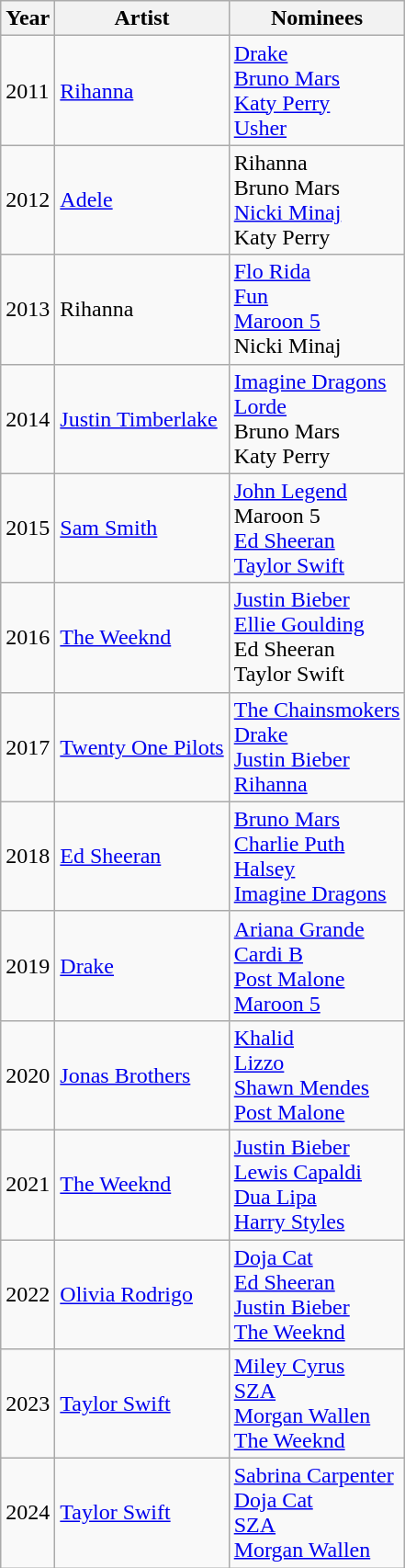<table class="wikitable">
<tr>
<th>Year</th>
<th>Artist</th>
<th>Nominees</th>
</tr>
<tr>
<td>2011</td>
<td><a href='#'>Rihanna</a></td>
<td><a href='#'>Drake</a><br><a href='#'>Bruno Mars</a><br><a href='#'>Katy Perry</a><br><a href='#'>Usher</a></td>
</tr>
<tr>
<td>2012</td>
<td><a href='#'>Adele</a></td>
<td>Rihanna<br>Bruno Mars<br><a href='#'>Nicki Minaj</a><br>Katy Perry</td>
</tr>
<tr>
<td>2013</td>
<td>Rihanna</td>
<td><a href='#'>Flo Rida</a><br><a href='#'>Fun</a><br><a href='#'>Maroon 5</a><br>Nicki Minaj</td>
</tr>
<tr>
<td>2014</td>
<td><a href='#'>Justin Timberlake</a></td>
<td><a href='#'>Imagine Dragons</a><br><a href='#'>Lorde</a><br>Bruno Mars<br>Katy Perry</td>
</tr>
<tr>
<td>2015</td>
<td><a href='#'>Sam Smith</a></td>
<td><a href='#'>John Legend</a><br>Maroon 5<br><a href='#'>Ed Sheeran</a><br><a href='#'>Taylor Swift</a></td>
</tr>
<tr>
<td>2016</td>
<td><a href='#'>The Weeknd</a></td>
<td><a href='#'>Justin Bieber</a><br><a href='#'>Ellie Goulding</a><br>Ed Sheeran<br>Taylor Swift</td>
</tr>
<tr>
<td>2017</td>
<td><a href='#'>Twenty One Pilots</a></td>
<td><a href='#'>The Chainsmokers</a><br><a href='#'>Drake</a><br><a href='#'>Justin Bieber</a><br><a href='#'>Rihanna</a></td>
</tr>
<tr>
<td>2018</td>
<td><a href='#'>Ed Sheeran</a></td>
<td><a href='#'>Bruno Mars</a><br><a href='#'>Charlie Puth</a><br><a href='#'>Halsey</a><br><a href='#'>Imagine Dragons</a></td>
</tr>
<tr>
<td>2019</td>
<td><a href='#'>Drake</a></td>
<td><a href='#'>Ariana Grande</a><br><a href='#'>Cardi B</a><br><a href='#'>Post Malone</a><br><a href='#'>Maroon 5</a></td>
</tr>
<tr>
<td>2020</td>
<td><a href='#'>Jonas Brothers</a></td>
<td><a href='#'>Khalid</a><br><a href='#'>Lizzo</a><br><a href='#'>Shawn Mendes</a><br><a href='#'>Post Malone</a></td>
</tr>
<tr>
<td>2021</td>
<td><a href='#'>The Weeknd</a></td>
<td><a href='#'>Justin Bieber</a><br><a href='#'>Lewis Capaldi</a><br><a href='#'>Dua Lipa</a><br><a href='#'>Harry Styles</a></td>
</tr>
<tr>
<td>2022</td>
<td><a href='#'>Olivia Rodrigo</a></td>
<td><a href='#'>Doja Cat</a><br><a href='#'>Ed Sheeran</a><br><a href='#'>Justin Bieber</a><br><a href='#'>The Weeknd</a></td>
</tr>
<tr>
<td>2023</td>
<td><a href='#'>Taylor Swift</a></td>
<td><a href='#'>Miley Cyrus</a><br><a href='#'>SZA</a><br><a href='#'>Morgan Wallen</a><br><a href='#'>The Weeknd</a></td>
</tr>
<tr>
<td>2024</td>
<td><a href='#'>Taylor Swift</a></td>
<td><a href='#'>Sabrina Carpenter</a><br><a href='#'>Doja Cat</a><br><a href='#'>SZA</a><br><a href='#'>Morgan Wallen</a></td>
</tr>
</table>
